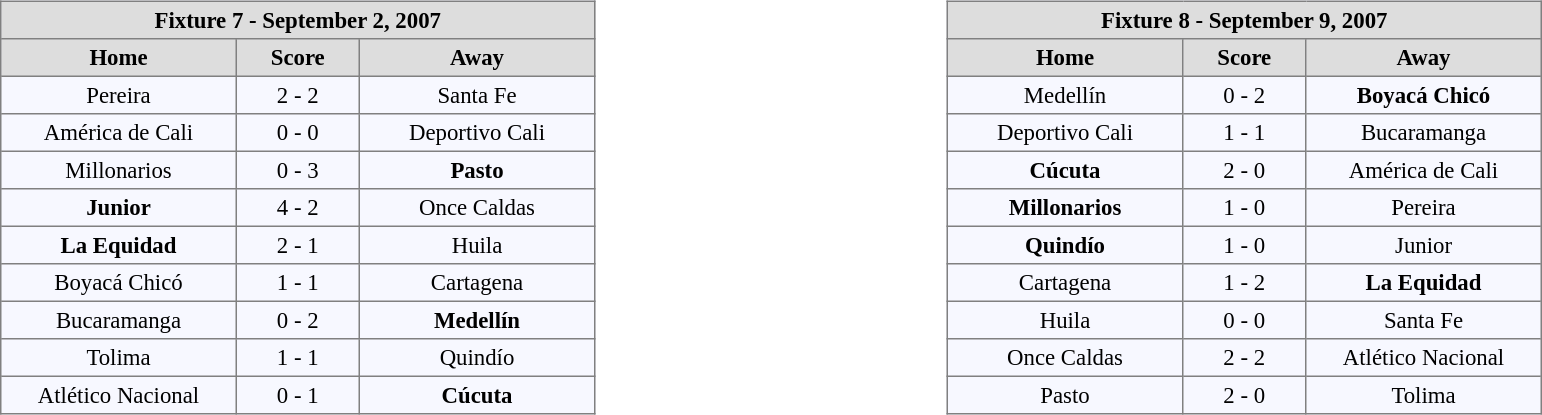<table width=100%>
<tr>
<td valign=top width=50% align=left><br><table align=center bgcolor="#f7f8ff" cellpadding="3" cellspacing="0" border="1" style="font-size: 95%; border: gray solid 1px; border-collapse: collapse;">
<tr align=center bgcolor=#DDDDDD style="color:black;">
<th colspan=3 align=center>Fixture 7 - September 2, 2007</th>
</tr>
<tr align=center bgcolor=#DDDDDD style="color:black;">
<th width="150">Home</th>
<th width="75">Score</th>
<th width="150">Away</th>
</tr>
<tr align=center>
<td>Pereira</td>
<td>2 - 2</td>
<td>Santa Fe</td>
</tr>
<tr align=center>
<td>América de Cali</td>
<td>0 - 0</td>
<td>Deportivo Cali</td>
</tr>
<tr align=center>
<td>Millonarios</td>
<td>0 - 3</td>
<td><strong>Pasto</strong></td>
</tr>
<tr align=center>
<td><strong>Junior</strong></td>
<td>4 - 2</td>
<td>Once Caldas</td>
</tr>
<tr align=center>
<td><strong>La Equidad</strong></td>
<td>2 - 1</td>
<td>Huila</td>
</tr>
<tr align=center>
<td>Boyacá Chicó</td>
<td>1 - 1</td>
<td>Cartagena</td>
</tr>
<tr align=center>
<td>Bucaramanga</td>
<td>0 - 2</td>
<td><strong>Medellín</strong></td>
</tr>
<tr align=center>
<td>Tolima</td>
<td>1 - 1</td>
<td>Quindío</td>
</tr>
<tr align=center>
<td>Atlético Nacional</td>
<td>0 - 1</td>
<td><strong>Cúcuta</strong></td>
</tr>
</table>
</td>
<td valign=top width=50% align=left><br><table align=center bgcolor="#f7f8ff" cellpadding="3" cellspacing="0" border="1" style="font-size: 95%; border: gray solid 1px; border-collapse: collapse;">
<tr align=center bgcolor=#DDDDDD style="color:black;">
<th colspan=3 align=center>Fixture 8 - September 9, 2007</th>
</tr>
<tr align=center bgcolor=#DDDDDD style="color:black;">
<th width="150">Home</th>
<th width="75">Score</th>
<th width="150">Away</th>
</tr>
<tr align=center>
<td>Medellín</td>
<td>0 - 2</td>
<td><strong>Boyacá Chicó</strong></td>
</tr>
<tr align=center>
<td>Deportivo Cali</td>
<td>1 - 1</td>
<td>Bucaramanga</td>
</tr>
<tr align=center>
<td><strong>Cúcuta</strong></td>
<td>2 - 0</td>
<td>América de Cali</td>
</tr>
<tr align=center>
<td><strong>Millonarios</strong></td>
<td>1 - 0</td>
<td>Pereira</td>
</tr>
<tr align=center>
<td><strong>Quindío</strong></td>
<td>1 - 0</td>
<td>Junior</td>
</tr>
<tr align=center>
<td>Cartagena</td>
<td>1 - 2</td>
<td><strong>La Equidad</strong></td>
</tr>
<tr align=center>
<td>Huila</td>
<td>0 - 0</td>
<td>Santa Fe</td>
</tr>
<tr align=center>
<td>Once Caldas</td>
<td>2 - 2</td>
<td>Atlético Nacional</td>
</tr>
<tr align=center>
<td>Pasto</td>
<td>2 - 0</td>
<td>Tolima</td>
</tr>
</table>
</td>
</tr>
</table>
